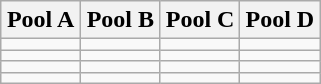<table class="wikitable">
<tr>
<th width=25%>Pool A</th>
<th width=25%>Pool B</th>
<th width=25%>Pool C</th>
<th width=25%>Pool D</th>
</tr>
<tr>
<td></td>
<td></td>
<td></td>
<td></td>
</tr>
<tr>
<td></td>
<td></td>
<td></td>
<td></td>
</tr>
<tr>
<td></td>
<td></td>
<td></td>
<td></td>
</tr>
<tr>
<td></td>
<td></td>
<td></td>
<td></td>
</tr>
</table>
